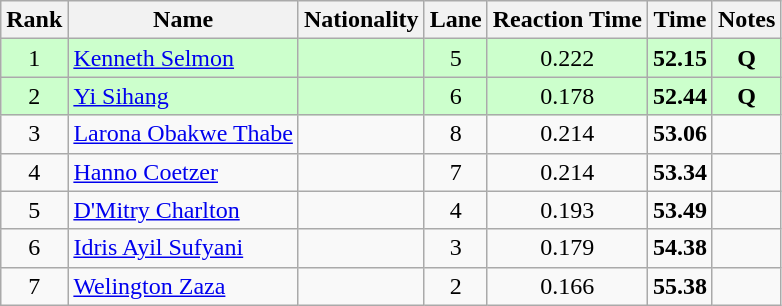<table class="wikitable sortable" style="text-align:center">
<tr>
<th>Rank</th>
<th>Name</th>
<th>Nationality</th>
<th>Lane</th>
<th>Reaction Time</th>
<th>Time</th>
<th>Notes</th>
</tr>
<tr bgcolor=ccffcc>
<td>1</td>
<td align=left><a href='#'>Kenneth Selmon</a></td>
<td align=left></td>
<td>5</td>
<td>0.222</td>
<td><strong>52.15</strong></td>
<td><strong>Q</strong></td>
</tr>
<tr bgcolor=ccffcc>
<td>2</td>
<td align=left><a href='#'>Yi Sihang</a></td>
<td align=left></td>
<td>6</td>
<td>0.178</td>
<td><strong>52.44</strong></td>
<td><strong>Q</strong></td>
</tr>
<tr>
<td>3</td>
<td align=left><a href='#'>Larona Obakwe Thabe</a></td>
<td align=left></td>
<td>8</td>
<td>0.214</td>
<td><strong>53.06</strong></td>
<td></td>
</tr>
<tr>
<td>4</td>
<td align=left><a href='#'>Hanno Coetzer</a></td>
<td align=left></td>
<td>7</td>
<td>0.214</td>
<td><strong>53.34</strong></td>
<td></td>
</tr>
<tr>
<td>5</td>
<td align=left><a href='#'>D'Mitry Charlton</a></td>
<td align=left></td>
<td>4</td>
<td>0.193</td>
<td><strong>53.49</strong></td>
<td></td>
</tr>
<tr>
<td>6</td>
<td align=left><a href='#'>Idris Ayil Sufyani</a></td>
<td align=left></td>
<td>3</td>
<td>0.179</td>
<td><strong>54.38</strong></td>
<td></td>
</tr>
<tr>
<td>7</td>
<td align=left><a href='#'>Welington Zaza</a></td>
<td align=left></td>
<td>2</td>
<td>0.166</td>
<td><strong>55.38</strong></td>
<td></td>
</tr>
</table>
